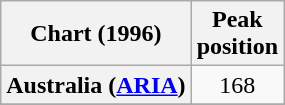<table class="wikitable plainrowheaders">
<tr>
<th scope="col">Chart (1996)</th>
<th scope="col">Peak<br>position</th>
</tr>
<tr>
<th scope="row">Australia (<a href='#'>ARIA</a>)</th>
<td align="center">168</td>
</tr>
<tr>
</tr>
<tr>
</tr>
</table>
